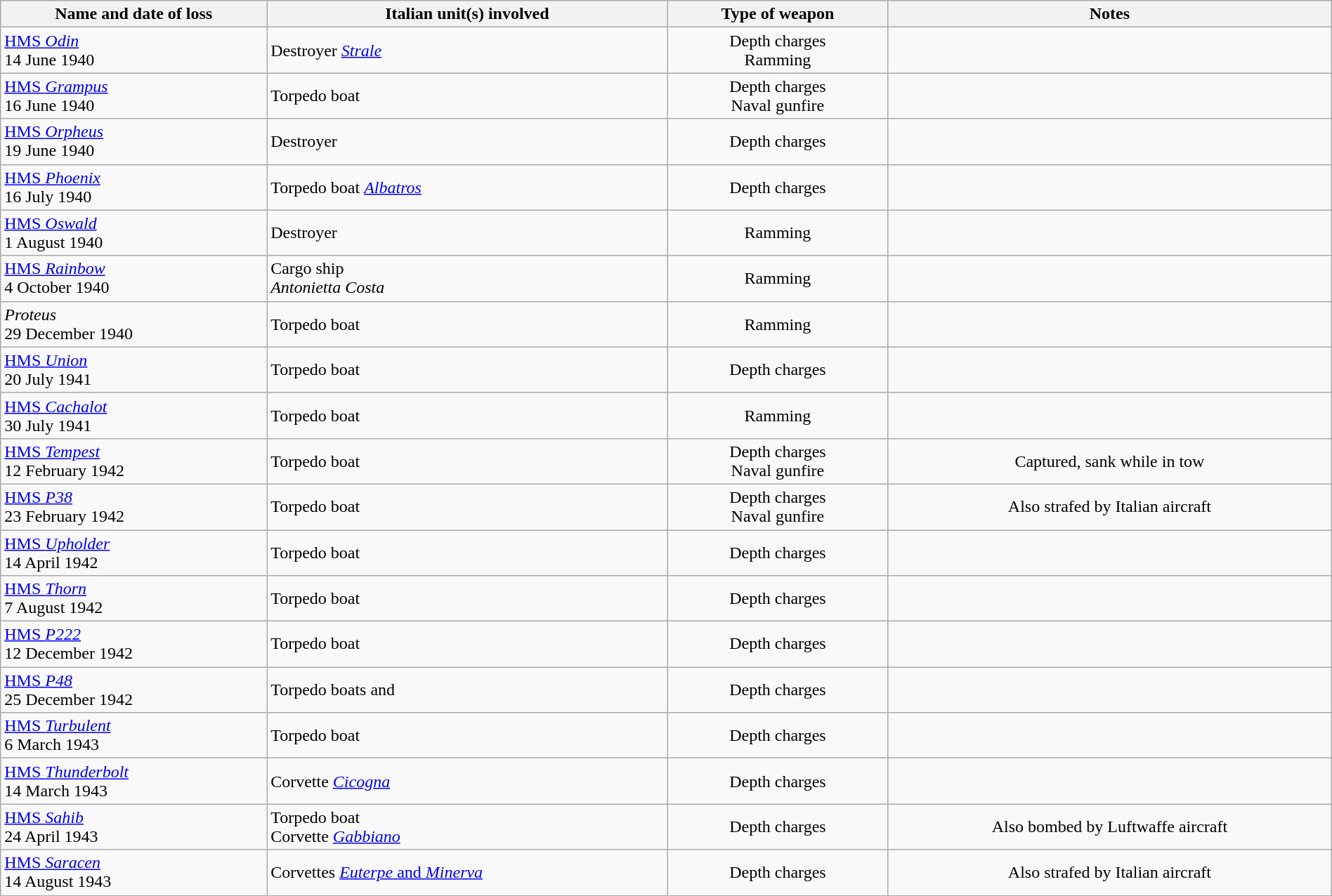<table class="wikitable sortable" width="100%">
<tr>
<th width=20% class=unsortable>Name and date of loss</th>
<th>Italian unit(s) involved</th>
<th>Type of weapon</th>
<th>Notes</th>
</tr>
<tr align="center">
<td align=left> <a href='#'>HMS <em>Odin</em></a><br>14 June 1940</td>
<td align=left>Destroyer <em><a href='#'>Strale</a></em></td>
<td>Depth charges<br>Ramming</td>
<td></td>
</tr>
<tr align="center">
<td align=left> <a href='#'>HMS <em>Grampus</em></a><br>16 June 1940</td>
<td align=left>Torpedo boat </td>
<td>Depth charges<br>Naval gunfire</td>
<td></td>
</tr>
<tr align="center">
<td align=left> <a href='#'>HMS <em>Orpheus</em></a><br>19 June 1940</td>
<td align=left>Destroyer </td>
<td>Depth charges</td>
<td></td>
</tr>
<tr align="center">
<td align=left> <a href='#'>HMS <em>Phoenix</em></a><br>16 July 1940</td>
<td align=left>Torpedo boat <em><a href='#'>Albatros</a></em></td>
<td>Depth charges</td>
<td></td>
</tr>
<tr align="center">
<td align=left> <a href='#'>HMS <em>Oswald</em></a><br>1 August 1940</td>
<td align=left>Destroyer </td>
<td>Ramming</td>
<td></td>
</tr>
<tr align="center">
<td align=left> <a href='#'>HMS <em>Rainbow</em></a><br>4 October 1940</td>
<td align=left>Cargo ship<br><em>Antonietta Costa</em></td>
<td>Ramming</td>
<td></td>
</tr>
<tr align="center">
<td align=left> <em>Proteus</em><br>29 December 1940</td>
<td align=left>Torpedo boat </td>
<td>Ramming</td>
<td></td>
</tr>
<tr align="center">
<td align=left> <a href='#'>HMS <em>Union</em></a><br>20 July 1941</td>
<td align=left>Torpedo boat </td>
<td>Depth charges</td>
<td></td>
</tr>
<tr align="center">
<td align=left> <a href='#'>HMS <em>Cachalot</em></a><br>30 July 1941</td>
<td align=left>Torpedo boat </td>
<td>Ramming</td>
<td></td>
</tr>
<tr align="center">
<td align=left> <a href='#'>HMS <em>Tempest</em></a><br>12 February 1942</td>
<td align=left>Torpedo boat </td>
<td>Depth charges<br>Naval gunfire</td>
<td>Captured, sank while in tow</td>
</tr>
<tr align="center">
<td align=left> <a href='#'>HMS <em>P38</em></a><br>23 February 1942</td>
<td align=left>Torpedo boat </td>
<td>Depth charges<br>Naval gunfire</td>
<td>Also strafed by Italian aircraft</td>
</tr>
<tr align="center">
<td align=left> <a href='#'>HMS <em>Upholder</em></a><br>14 April 1942</td>
<td align=left>Torpedo boat </td>
<td>Depth charges</td>
<td></td>
</tr>
<tr align="center">
<td align=left> <a href='#'>HMS <em>Thorn</em></a><br>7 August 1942</td>
<td align=left>Torpedo boat </td>
<td>Depth charges</td>
<td></td>
</tr>
<tr align="center">
<td align=left> <a href='#'>HMS <em>P222</em></a><br>12 December 1942</td>
<td align=left>Torpedo boat </td>
<td>Depth charges</td>
<td></td>
</tr>
<tr align="center">
<td align=left> <a href='#'>HMS <em>P48</em></a><br>25 December 1942</td>
<td align=left>Torpedo boats  and </td>
<td>Depth charges</td>
<td></td>
</tr>
<tr align="center">
<td align=left> <a href='#'>HMS <em>Turbulent</em></a><br>6 March 1943</td>
<td align=left>Torpedo boat </td>
<td>Depth charges</td>
<td></td>
</tr>
<tr align="center">
<td align=left> <a href='#'>HMS <em>Thunderbolt</em></a><br>14 March 1943</td>
<td align=left>Corvette <a href='#'><em>Cicogna</em></a></td>
<td>Depth charges</td>
<td></td>
</tr>
<tr align="center">
<td align=left> <a href='#'>HMS <em>Sahib</em></a><br>24 April 1943</td>
<td align=left>Torpedo boat <br>Corvette <a href='#'><em>Gabbiano</em></a></td>
<td>Depth charges</td>
<td>Also bombed by Luftwaffe aircraft</td>
</tr>
<tr align="center">
<td align=left> <a href='#'>HMS <em>Saracen</em></a><br>14 August 1943</td>
<td align=left>Corvettes <a href='#'><em>Euterpe</em> and <em>Minerva</em></a></td>
<td>Depth charges</td>
<td>Also strafed by Italian aircraft</td>
</tr>
</table>
